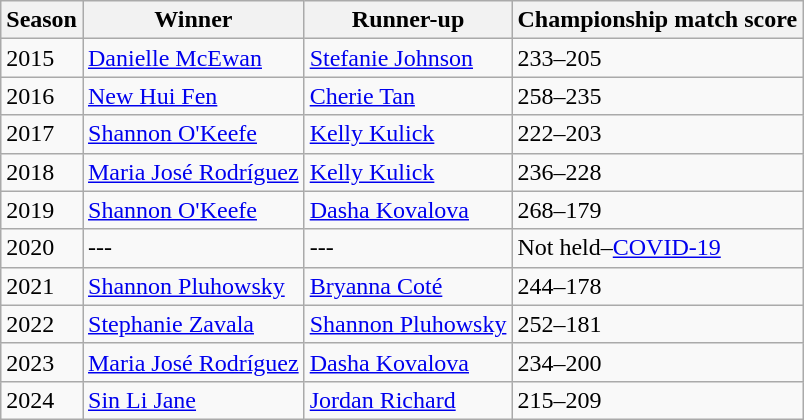<table class="wikitable">
<tr>
<th>Season</th>
<th>Winner</th>
<th>Runner-up</th>
<th>Championship match score</th>
</tr>
<tr>
<td>2015</td>
<td><a href='#'>Danielle McEwan</a></td>
<td><a href='#'>Stefanie Johnson</a></td>
<td>233–205</td>
</tr>
<tr>
<td>2016</td>
<td><a href='#'>New Hui Fen</a></td>
<td><a href='#'>Cherie Tan</a></td>
<td>258–235</td>
</tr>
<tr>
<td>2017</td>
<td><a href='#'>Shannon O'Keefe</a></td>
<td><a href='#'>Kelly Kulick</a></td>
<td>222–203</td>
</tr>
<tr>
<td>2018</td>
<td><a href='#'>Maria José Rodríguez</a></td>
<td><a href='#'>Kelly Kulick</a></td>
<td>236–228</td>
</tr>
<tr>
<td>2019</td>
<td><a href='#'>Shannon O'Keefe</a></td>
<td><a href='#'>Dasha Kovalova</a></td>
<td>268–179</td>
</tr>
<tr>
<td>2020</td>
<td>---</td>
<td>---</td>
<td>Not held–<a href='#'>COVID-19</a></td>
</tr>
<tr>
<td>2021</td>
<td><a href='#'>Shannon Pluhowsky</a></td>
<td><a href='#'>Bryanna Coté</a></td>
<td>244–178</td>
</tr>
<tr>
<td>2022</td>
<td><a href='#'>Stephanie Zavala</a></td>
<td><a href='#'>Shannon Pluhowsky</a></td>
<td>252–181</td>
</tr>
<tr>
<td>2023</td>
<td><a href='#'>Maria José Rodríguez</a></td>
<td><a href='#'>Dasha Kovalova</a></td>
<td>234–200</td>
</tr>
<tr>
<td>2024</td>
<td><a href='#'>Sin Li Jane</a></td>
<td><a href='#'>Jordan Richard</a></td>
<td>215–209</td>
</tr>
</table>
